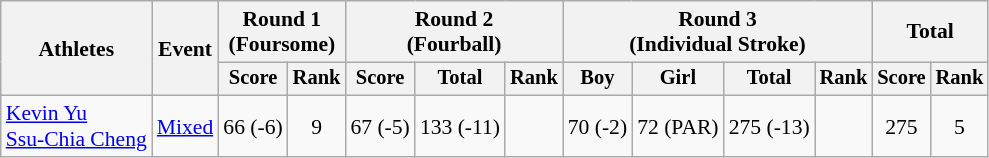<table class="wikitable" style="font-size:90%">
<tr>
<th rowspan="2">Athletes</th>
<th rowspan="2">Event</th>
<th colspan="2">Round 1<br>(Foursome)</th>
<th colspan="3">Round 2<br>(Fourball)</th>
<th colspan="4">Round 3<br>(Individual Stroke)</th>
<th colspan="2">Total</th>
</tr>
<tr style="font-size:95%">
<th>Score</th>
<th>Rank</th>
<th>Score</th>
<th>Total</th>
<th>Rank</th>
<th>Boy</th>
<th>Girl</th>
<th>Total</th>
<th>Rank</th>
<th>Score</th>
<th>Rank</th>
</tr>
<tr align=center>
<td align=left><a href='#'>Kevin Yu</a><br><a href='#'>Ssu-Chia Cheng</a></td>
<td align=left><a href='#'>Mixed</a></td>
<td>66 (-6)</td>
<td>9</td>
<td>67 (-5)</td>
<td>133 (-11)</td>
<td></td>
<td>70 (-2)</td>
<td>72 (PAR)</td>
<td>275 (-13)</td>
<td></td>
<td>275</td>
<td>5</td>
</tr>
</table>
